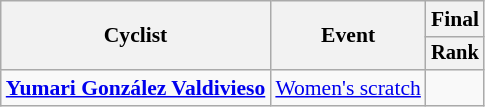<table class="wikitable" style="font-size:90%">
<tr>
<th rowspan="2">Cyclist</th>
<th rowspan="2">Event</th>
<th>Final</th>
</tr>
<tr style="font-size:95%">
<th>Rank</th>
</tr>
<tr align=center>
<td align=left><strong><a href='#'>Yumari González Valdivieso</a></strong></td>
<td align=left><a href='#'>Women's scratch</a></td>
<td></td>
</tr>
</table>
